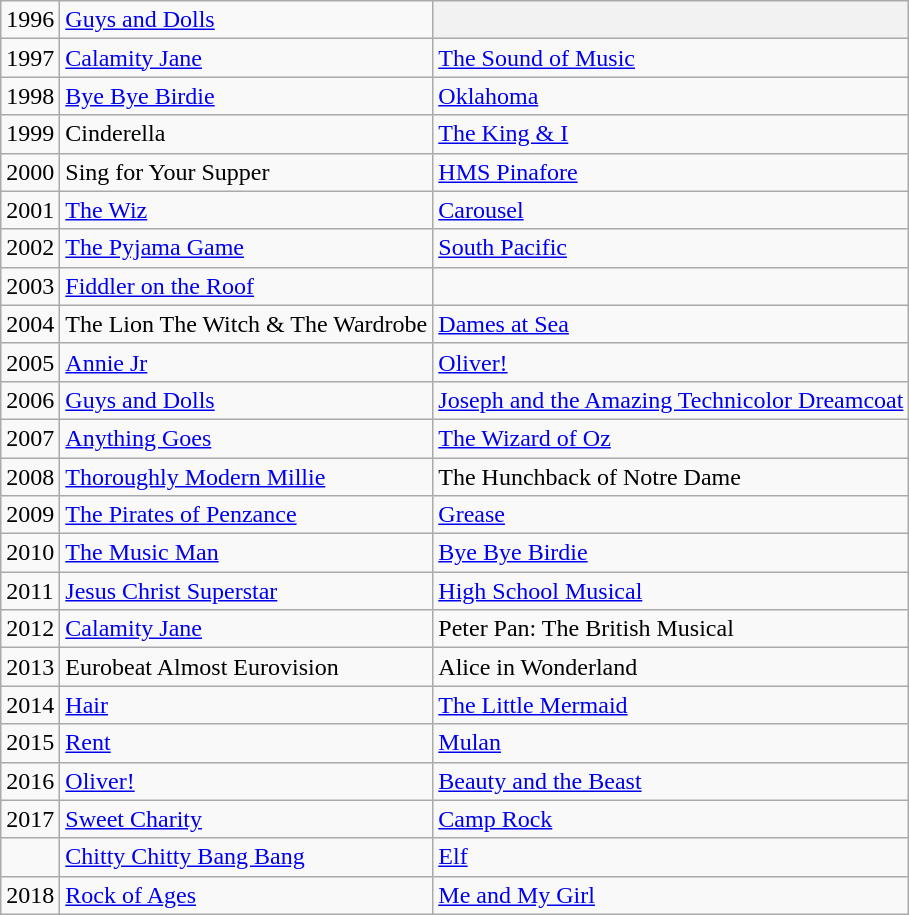<table class="wikitable">
<tr>
<td>1996</td>
<td><a href='#'>Guys and Dolls</a></td>
<th></th>
</tr>
<tr>
<td>1997</td>
<td><a href='#'>Calamity Jane</a></td>
<td><a href='#'>The Sound of Music</a></td>
</tr>
<tr>
<td>1998</td>
<td><a href='#'>Bye Bye Birdie</a></td>
<td><a href='#'>Oklahoma</a></td>
</tr>
<tr>
<td>1999</td>
<td>Cinderella</td>
<td><a href='#'>The King & I</a></td>
</tr>
<tr>
<td>2000</td>
<td>Sing for Your Supper</td>
<td><a href='#'>HMS Pinafore</a></td>
</tr>
<tr>
<td>2001</td>
<td><a href='#'>The Wiz</a></td>
<td><a href='#'>Carousel</a></td>
</tr>
<tr>
<td>2002</td>
<td><a href='#'>The Pyjama Game</a></td>
<td><a href='#'>South Pacific</a></td>
</tr>
<tr>
<td>2003</td>
<td><a href='#'>Fiddler on the Roof</a></td>
<td></td>
</tr>
<tr>
<td>2004</td>
<td>The Lion The Witch & The Wardrobe</td>
<td><a href='#'>Dames at Sea</a></td>
</tr>
<tr>
<td>2005</td>
<td><a href='#'>Annie Jr</a></td>
<td><a href='#'>Oliver!</a></td>
</tr>
<tr>
<td>2006</td>
<td><a href='#'>Guys and Dolls</a></td>
<td><a href='#'>Joseph and the Amazing Technicolor Dreamcoat</a></td>
</tr>
<tr>
<td>2007</td>
<td><a href='#'>Anything Goes</a></td>
<td><a href='#'>The Wizard of Oz</a></td>
</tr>
<tr>
<td>2008</td>
<td><a href='#'>Thoroughly Modern Millie</a></td>
<td>The Hunchback of Notre Dame</td>
</tr>
<tr>
<td>2009</td>
<td><a href='#'>The Pirates of Penzance</a></td>
<td><a href='#'>Grease</a></td>
</tr>
<tr>
<td>2010</td>
<td><a href='#'>The Music Man</a></td>
<td><a href='#'>Bye Bye Birdie</a></td>
</tr>
<tr>
<td>2011</td>
<td><a href='#'>Jesus Christ Superstar</a></td>
<td><a href='#'>High School Musical</a></td>
</tr>
<tr>
<td>2012</td>
<td><a href='#'>Calamity Jane</a></td>
<td>Peter Pan: The British Musical</td>
</tr>
<tr>
<td>2013</td>
<td>Eurobeat Almost Eurovision</td>
<td>Alice in Wonderland</td>
</tr>
<tr>
<td>2014</td>
<td><a href='#'>Hair</a></td>
<td><a href='#'>The Little Mermaid</a></td>
</tr>
<tr>
<td>2015</td>
<td><a href='#'>Rent</a></td>
<td><a href='#'>Mulan</a></td>
</tr>
<tr>
<td>2016</td>
<td><a href='#'>Oliver!</a></td>
<td><a href='#'>Beauty and the Beast</a></td>
</tr>
<tr>
<td>2017</td>
<td><a href='#'>Sweet Charity</a></td>
<td><a href='#'>Camp Rock</a></td>
</tr>
<tr>
<td></td>
<td><a href='#'>Chitty Chitty Bang Bang</a></td>
<td><a href='#'>Elf</a></td>
</tr>
<tr>
<td>2018</td>
<td><a href='#'>Rock of Ages</a></td>
<td><a href='#'>Me and My Girl</a></td>
</tr>
</table>
